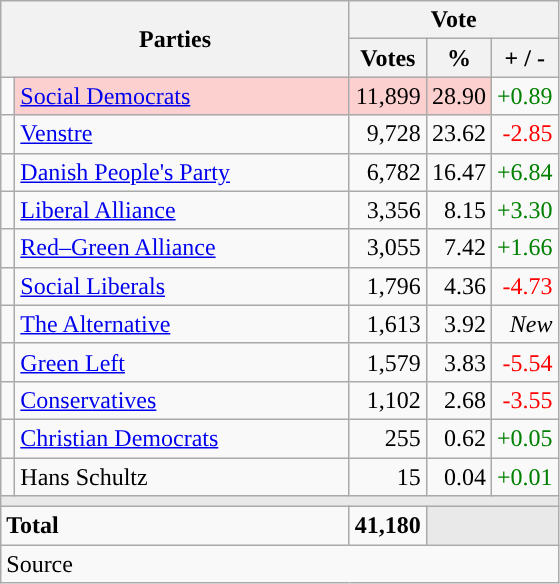<table class="wikitable" style="text-align:right;">
<tr>
<th style="text-align:centre;" rowspan="2" colspan="2" width="225">Parties</th>
<th colspan="3">Vote</th>
</tr>
<tr>
<th width="15">Votes</th>
<th width="15">%</th>
<th width="15">+ / -</th>
</tr>
<tr>
<td width="2" style="color:inherit;background:"></td>
<td bgcolor=#fbd0ce  align="left"><a href='#'>Social Democrats</a></td>
<td bgcolor=#fbd0ce>11,899</td>
<td bgcolor=#fbd0ce>28.90</td>
<td style=color:green;>+0.89</td>
</tr>
<tr>
<td width="2" style="color:inherit;background:"></td>
<td align="left"><a href='#'>Venstre</a></td>
<td>9,728</td>
<td>23.62</td>
<td style=color:red;>-2.85</td>
</tr>
<tr>
<td width="2" style="color:inherit;background:"></td>
<td align="left"><a href='#'>Danish People's Party</a></td>
<td>6,782</td>
<td>16.47</td>
<td style=color:green;>+6.84</td>
</tr>
<tr>
<td width="2" style="color:inherit;background:"></td>
<td align="left"><a href='#'>Liberal Alliance</a></td>
<td>3,356</td>
<td>8.15</td>
<td style=color:green;>+3.30</td>
</tr>
<tr>
<td width="2" style="color:inherit;background:"></td>
<td align="left"><a href='#'>Red–Green Alliance</a></td>
<td>3,055</td>
<td>7.42</td>
<td style=color:green;>+1.66</td>
</tr>
<tr>
<td width="2" style="color:inherit;background:"></td>
<td align="left"><a href='#'>Social Liberals</a></td>
<td>1,796</td>
<td>4.36</td>
<td style=color:red;>-4.73</td>
</tr>
<tr>
<td width="2" style="color:inherit;background:"></td>
<td align="left"><a href='#'>The Alternative</a></td>
<td>1,613</td>
<td>3.92</td>
<td><em>New</em></td>
</tr>
<tr>
<td width="2" style="color:inherit;background:"></td>
<td align="left"><a href='#'>Green Left</a></td>
<td>1,579</td>
<td>3.83</td>
<td style=color:red;>-5.54</td>
</tr>
<tr>
<td width="2" style="color:inherit;background:"></td>
<td align="left"><a href='#'>Conservatives</a></td>
<td>1,102</td>
<td>2.68</td>
<td style=color:red;>-3.55</td>
</tr>
<tr>
<td width="2" style="color:inherit;background:"></td>
<td align="left"><a href='#'>Christian Democrats</a></td>
<td>255</td>
<td>0.62</td>
<td style=color:green;>+0.05</td>
</tr>
<tr>
<td width="2" style="color:inherit;background:"></td>
<td align="left">Hans Schultz</td>
<td>15</td>
<td>0.04</td>
<td style=color:green;>+0.01</td>
</tr>
<tr>
<td colspan="7" bgcolor="#E9E9E9"></td>
</tr>
<tr>
<td align="left" colspan="2"><strong>Total</strong></td>
<td><strong>41,180</strong></td>
<td bgcolor="#E9E9E9" colspan="2"></td>
</tr>
<tr>
<td align="left" colspan="6">Source</td>
</tr>
</table>
